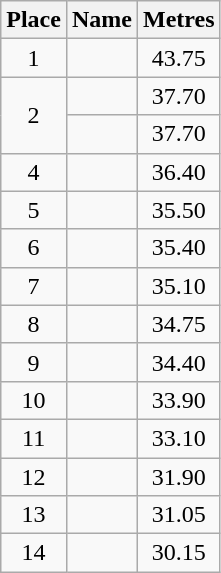<table class="wikitable" style="text-align:center">
<tr>
<th>Place</th>
<th>Name</th>
<th>Metres</th>
</tr>
<tr>
<td>1</td>
<td align=left></td>
<td>43.75</td>
</tr>
<tr>
<td rowspan=2>2</td>
<td align=left></td>
<td>37.70</td>
</tr>
<tr>
<td align=left></td>
<td>37.70</td>
</tr>
<tr>
<td>4</td>
<td align=left></td>
<td>36.40</td>
</tr>
<tr>
<td>5</td>
<td align=left></td>
<td>35.50</td>
</tr>
<tr>
<td>6</td>
<td align=left></td>
<td>35.40</td>
</tr>
<tr>
<td>7</td>
<td align=left></td>
<td>35.10</td>
</tr>
<tr>
<td>8</td>
<td align=left></td>
<td>34.75</td>
</tr>
<tr>
<td>9</td>
<td align=left></td>
<td>34.40</td>
</tr>
<tr>
<td>10</td>
<td align=left></td>
<td>33.90</td>
</tr>
<tr>
<td>11</td>
<td align=left></td>
<td>33.10</td>
</tr>
<tr>
<td>12</td>
<td align=left></td>
<td>31.90</td>
</tr>
<tr>
<td>13</td>
<td align=left></td>
<td>31.05</td>
</tr>
<tr>
<td>14</td>
<td align=left></td>
<td>30.15</td>
</tr>
</table>
